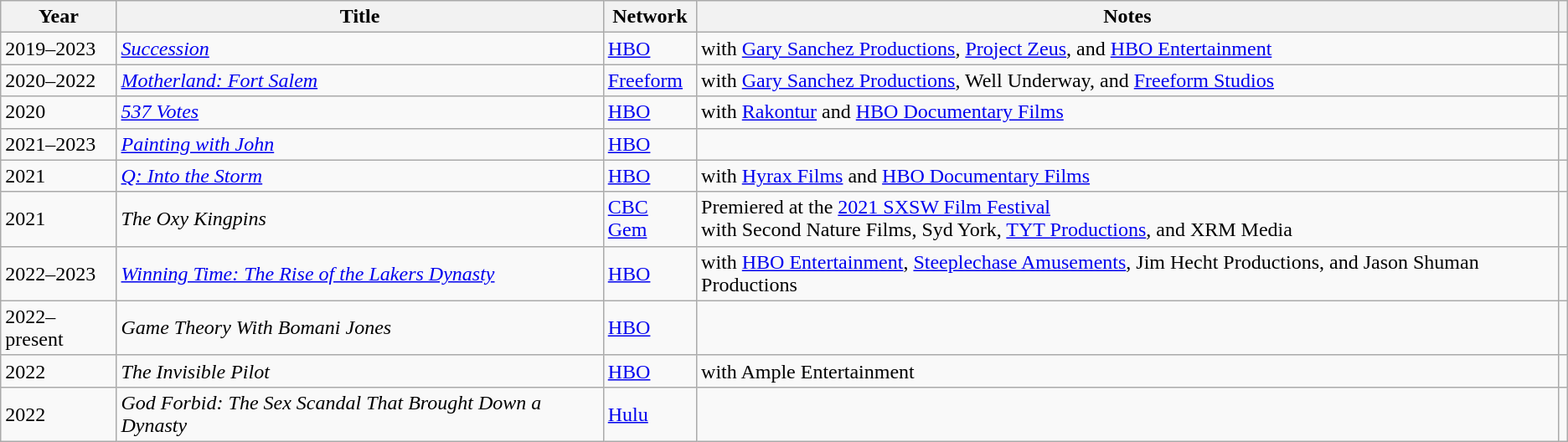<table class="wikitable sortable">
<tr>
<th>Year</th>
<th>Title</th>
<th>Network</th>
<th class="unsortable">Notes</th>
<th class="unsortable"></th>
</tr>
<tr>
<td>2019–2023</td>
<td><em><a href='#'>Succession</a></em></td>
<td><a href='#'>HBO</a></td>
<td>with <a href='#'>Gary Sanchez Productions</a>, <a href='#'>Project Zeus</a>, and <a href='#'>HBO Entertainment</a></td>
<td></td>
</tr>
<tr>
<td>2020–2022</td>
<td><em><a href='#'>Motherland: Fort Salem</a></em></td>
<td><a href='#'>Freeform</a></td>
<td>with <a href='#'>Gary Sanchez Productions</a>, Well Underway, and <a href='#'>Freeform Studios</a></td>
<td></td>
</tr>
<tr>
<td>2020</td>
<td><em><a href='#'>537 Votes</a></em></td>
<td><a href='#'>HBO</a></td>
<td>with <a href='#'>Rakontur</a> and <a href='#'>HBO Documentary Films</a></td>
<td></td>
</tr>
<tr>
<td>2021–2023</td>
<td><em><a href='#'>Painting with John</a></em></td>
<td><a href='#'>HBO</a></td>
<td></td>
<td></td>
</tr>
<tr>
<td>2021</td>
<td><em><a href='#'>Q: Into the Storm</a></em></td>
<td><a href='#'>HBO</a></td>
<td>with <a href='#'>Hyrax Films</a> and <a href='#'>HBO Documentary Films</a></td>
<td></td>
</tr>
<tr>
<td>2021</td>
<td><em>The Oxy Kingpins</em></td>
<td><a href='#'>CBC Gem</a></td>
<td>Premiered at the <a href='#'>2021 SXSW Film Festival</a><br>with Second Nature Films, Syd York, <a href='#'>TYT Productions</a>, and XRM Media</td>
<td><br></td>
</tr>
<tr>
<td>2022–2023</td>
<td><em><a href='#'>Winning Time: The Rise of the Lakers Dynasty</a></em></td>
<td><a href='#'>HBO</a></td>
<td>with <a href='#'>HBO Entertainment</a>, <a href='#'>Steeplechase Amusements</a>, Jim Hecht Productions, and Jason Shuman Productions</td>
<td></td>
</tr>
<tr>
<td>2022–present</td>
<td><em>Game Theory With Bomani Jones</em></td>
<td><a href='#'>HBO</a></td>
<td></td>
<td></td>
</tr>
<tr>
<td>2022</td>
<td><em>The Invisible Pilot</em></td>
<td><a href='#'>HBO</a></td>
<td>with Ample Entertainment</td>
<td></td>
</tr>
<tr>
<td>2022</td>
<td><em>God Forbid: The Sex Scandal That Brought Down a Dynasty</em></td>
<td><a href='#'>Hulu</a></td>
<td></td>
<td></td>
</tr>
</table>
